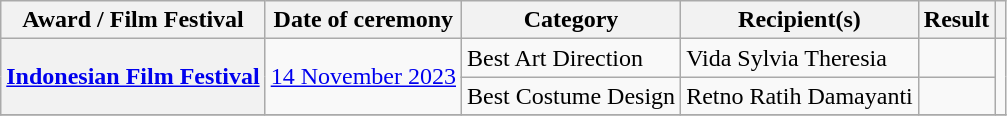<table class="wikitable sortable plainrowheaders">
<tr>
<th scope="col">Award / Film Festival</th>
<th scope="col">Date of ceremony</th>
<th scope="col">Category</th>
<th scope="col">Recipient(s)</th>
<th scope="col">Result</th>
<th scope="col" class="unsortable"></th>
</tr>
<tr>
<th scope="row" rowspan="2"><a href='#'>Indonesian Film Festival</a></th>
<td rowspan="2"><a href='#'>14 November 2023</a></td>
<td>Best Art Direction</td>
<td>Vida Sylvia Theresia</td>
<td></td>
<td align="center" rowspan="2"></td>
</tr>
<tr>
<td>Best Costume Design</td>
<td>Retno Ratih Damayanti</td>
<td></td>
</tr>
<tr>
</tr>
</table>
